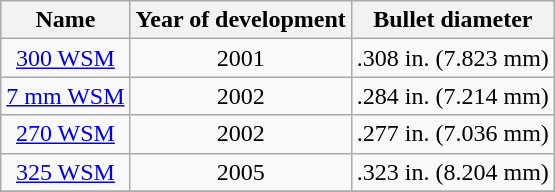<table class="wikitable" style="text-align:center">
<tr>
<th>Name</th>
<th>Year of development</th>
<th>Bullet diameter</th>
</tr>
<tr>
<td><a href='#'>300 WSM</a></td>
<td>2001</td>
<td>.308 in. (7.823 mm)</td>
</tr>
<tr>
<td><a href='#'>7 mm WSM</a></td>
<td>2002</td>
<td>.284 in. (7.214 mm)</td>
</tr>
<tr>
<td><a href='#'>270 WSM</a></td>
<td>2002</td>
<td>.277 in. (7.036 mm)</td>
</tr>
<tr>
<td><a href='#'>325 WSM</a></td>
<td>2005</td>
<td>.323 in. (8.204 mm)</td>
</tr>
<tr>
</tr>
</table>
